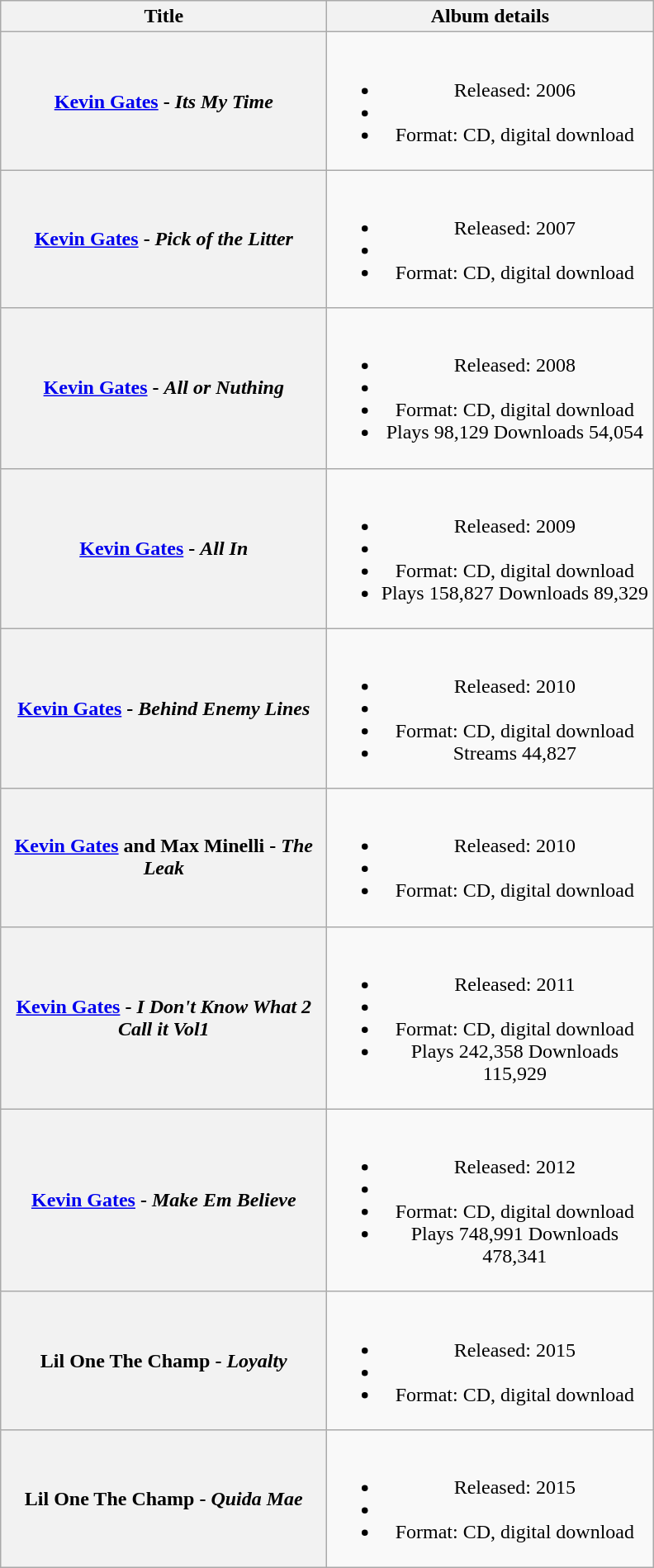<table class="wikitable plainrowheaders" style="text-align:center;">
<tr>
<th scope="col" style="width:16em;">Title</th>
<th scope="col" style="width:16em;">Album details</th>
</tr>
<tr>
<th scope="row"><a href='#'>Kevin Gates</a> - <em>Its My Time</em></th>
<td><br><ul><li>Released: 2006</li><li></li><li>Format: CD, digital download</li></ul></td>
</tr>
<tr>
<th scope="row"><a href='#'>Kevin Gates</a> - <em>Pick of the Litter</em></th>
<td><br><ul><li>Released: 2007</li><li></li><li>Format: CD, digital download</li></ul></td>
</tr>
<tr>
<th scope="row"><a href='#'>Kevin Gates</a> - <em>All or Nuthing</em></th>
<td><br><ul><li>Released: 2008</li><li></li><li>Format: CD, digital download</li><li>Plays 98,129 Downloads 54,054</li></ul></td>
</tr>
<tr>
<th scope="row"><a href='#'>Kevin Gates</a> - <em>All In</em></th>
<td><br><ul><li>Released: 2009</li><li></li><li>Format: CD, digital download</li><li>Plays 158,827 Downloads 89,329</li></ul></td>
</tr>
<tr>
<th scope="row"><a href='#'>Kevin Gates</a> - <em>Behind Enemy Lines</em></th>
<td><br><ul><li>Released: 2010</li><li></li><li>Format: CD, digital download</li><li>Streams 44,827</li></ul></td>
</tr>
<tr>
<th scope="row"><a href='#'>Kevin Gates</a> and Max Minelli - <em>The Leak</em><br></th>
<td><br><ul><li>Released: 2010</li><li></li><li>Format: CD, digital download</li></ul></td>
</tr>
<tr>
<th scope="row"><a href='#'>Kevin Gates</a> - <em>I Don't Know What 2 Call it Vol1</em></th>
<td><br><ul><li>Released: 2011</li><li></li><li>Format: CD, digital download</li><li>Plays 242,358 Downloads 115,929</li></ul></td>
</tr>
<tr>
<th scope="row"><a href='#'>Kevin Gates</a> - <em>Make Em Believe</em></th>
<td><br><ul><li>Released: 2012</li><li></li><li>Format: CD, digital download</li><li>Plays 748,991 Downloads 478,341</li></ul></td>
</tr>
<tr>
<th scope="row">Lil One The Champ - <em>Loyalty</em></th>
<td><br><ul><li>Released: 2015</li><li></li><li>Format: CD, digital download</li></ul></td>
</tr>
<tr>
<th scope="row">Lil One The Champ - <em>Quida Mae</em><br></th>
<td><br><ul><li>Released: 2015</li><li></li><li>Format: CD, digital download</li></ul></td>
</tr>
</table>
